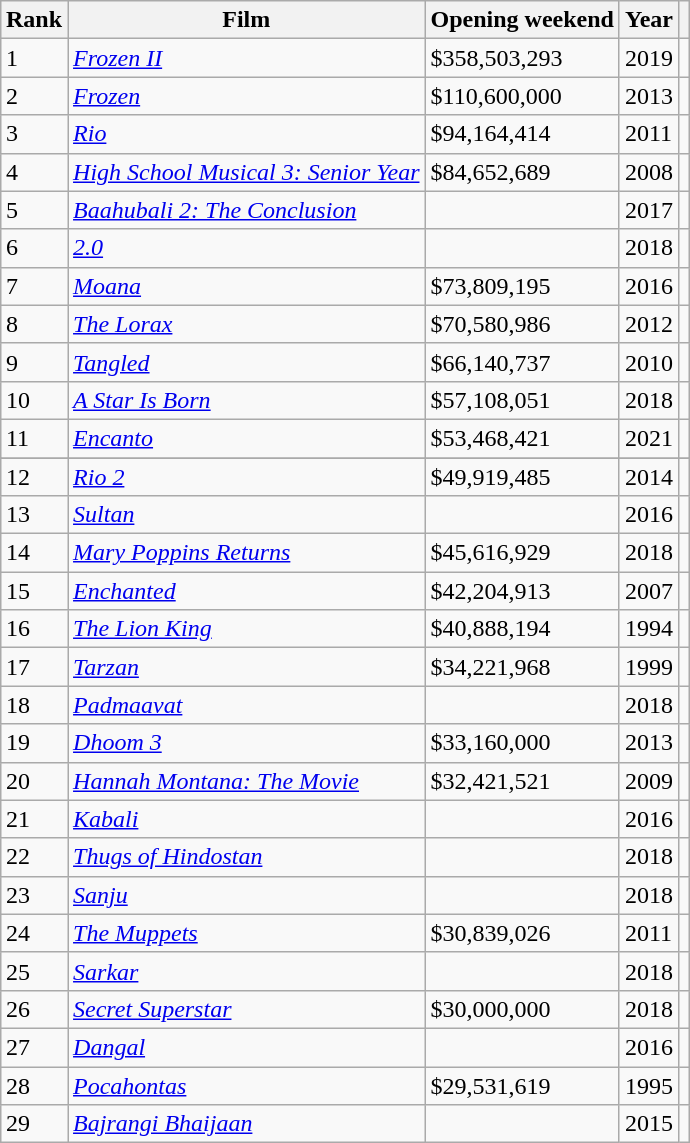<table class="wikitable sortable" style="margin:auto; margin:auto;">
<tr>
<th>Rank</th>
<th>Film</th>
<th>Opening weekend</th>
<th>Year</th>
<th></th>
</tr>
<tr>
<td>1</td>
<td><em><a href='#'>Frozen II</a></em></td>
<td>$358,503,293</td>
<td>2019</td>
<td></td>
</tr>
<tr>
<td>2</td>
<td><em><a href='#'>Frozen</a></em></td>
<td>$110,600,000</td>
<td>2013</td>
<td></td>
</tr>
<tr>
<td>3</td>
<td><em><a href='#'>Rio</a></em></td>
<td>$94,164,414</td>
<td>2011</td>
<td></td>
</tr>
<tr>
<td>4</td>
<td><em><a href='#'>High School Musical 3: Senior Year</a></em></td>
<td>$84,652,689</td>
<td>2008</td>
<td></td>
</tr>
<tr>
<td>5</td>
<td><em><a href='#'>Baahubali 2: The Conclusion</a></em></td>
<td></td>
<td>2017</td>
<td></td>
</tr>
<tr>
<td>6</td>
<td><em><a href='#'>2.0</a></em></td>
<td></td>
<td>2018</td>
<td></td>
</tr>
<tr>
<td>7</td>
<td><em><a href='#'>Moana</a></em></td>
<td>$73,809,195</td>
<td>2016</td>
<td></td>
</tr>
<tr>
<td>8</td>
<td><em><a href='#'>The Lorax</a></em></td>
<td>$70,580,986</td>
<td>2012</td>
<td></td>
</tr>
<tr>
<td>9</td>
<td><em><a href='#'>Tangled</a></em></td>
<td>$66,140,737</td>
<td>2010</td>
<td></td>
</tr>
<tr>
<td>10</td>
<td><em><a href='#'>A Star Is Born</a></em></td>
<td>$57,108,051</td>
<td>2018</td>
<td></td>
</tr>
<tr>
<td>11</td>
<td><em><a href='#'>Encanto</a></em></td>
<td>$53,468,421</td>
<td>2021</td>
<td></td>
</tr>
<tr>
</tr>
<tr>
<td>12</td>
<td><em><a href='#'>Rio 2</a></em></td>
<td>$49,919,485</td>
<td>2014</td>
<td></td>
</tr>
<tr>
<td>13</td>
<td><em><a href='#'>Sultan</a></em></td>
<td></td>
<td>2016</td>
<td></td>
</tr>
<tr>
<td>14</td>
<td><em><a href='#'>Mary Poppins Returns</a></em></td>
<td>$45,616,929</td>
<td>2018</td>
<td></td>
</tr>
<tr>
<td>15</td>
<td><em><a href='#'>Enchanted</a></em></td>
<td>$42,204,913</td>
<td>2007</td>
<td></td>
</tr>
<tr>
<td>16</td>
<td><em><a href='#'>The Lion King</a></em></td>
<td>$40,888,194</td>
<td>1994</td>
<td></td>
</tr>
<tr>
<td>17</td>
<td><em><a href='#'>Tarzan</a></em></td>
<td>$34,221,968</td>
<td>1999</td>
<td></td>
</tr>
<tr>
<td>18</td>
<td><em><a href='#'>Padmaavat</a></em></td>
<td></td>
<td>2018</td>
<td></td>
</tr>
<tr>
<td>19</td>
<td><em><a href='#'>Dhoom 3</a></em></td>
<td>$33,160,000</td>
<td>2013</td>
<td></td>
</tr>
<tr>
<td>20</td>
<td><em><a href='#'>Hannah Montana: The Movie</a></em></td>
<td>$32,421,521</td>
<td>2009</td>
<td></td>
</tr>
<tr>
<td>21</td>
<td><em><a href='#'>Kabali</a></em></td>
<td></td>
<td>2016</td>
<td></td>
</tr>
<tr>
<td>22</td>
<td><em><a href='#'>Thugs of Hindostan</a></em></td>
<td></td>
<td>2018</td>
<td></td>
</tr>
<tr>
<td>23</td>
<td><em><a href='#'>Sanju</a></em></td>
<td></td>
<td>2018</td>
<td></td>
</tr>
<tr>
<td>24</td>
<td><em><a href='#'>The Muppets</a></em></td>
<td>$30,839,026</td>
<td>2011</td>
<td></td>
</tr>
<tr>
<td>25</td>
<td><em><a href='#'>Sarkar</a></em></td>
<td></td>
<td>2018</td>
<td></td>
</tr>
<tr>
<td>26</td>
<td><em><a href='#'>Secret Superstar</a></em></td>
<td>$30,000,000</td>
<td>2018</td>
<td></td>
</tr>
<tr>
<td>27</td>
<td><em><a href='#'>Dangal</a></em></td>
<td></td>
<td>2016</td>
<td></td>
</tr>
<tr>
<td>28</td>
<td><em><a href='#'>Pocahontas</a></em></td>
<td>$29,531,619</td>
<td>1995</td>
<td></td>
</tr>
<tr>
<td>29</td>
<td><em><a href='#'>Bajrangi Bhaijaan</a></em></td>
<td></td>
<td>2015</td>
<td></td>
</tr>
</table>
